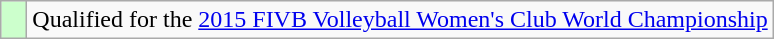<table class="wikitable" style="text-align: left;">
<tr>
<td width=10px bgcolor=#ccffcc></td>
<td>Qualified for the <a href='#'>2015 FIVB Volleyball Women's Club World Championship</a></td>
</tr>
</table>
